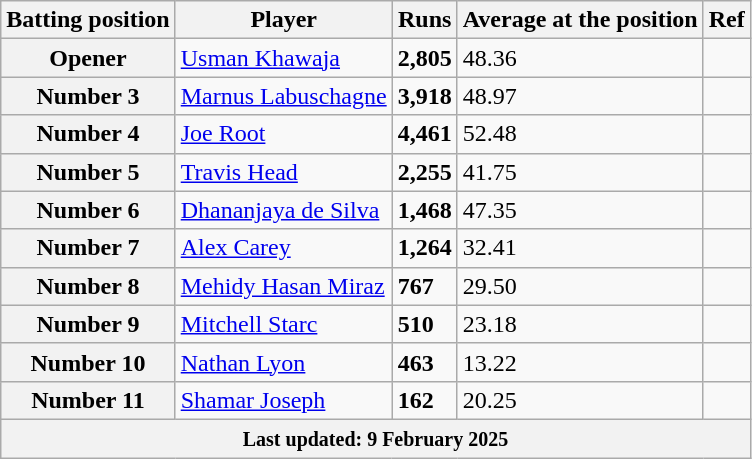<table class="wikitable sortable">
<tr>
<th>Batting position</th>
<th>Player</th>
<th>Runs</th>
<th>Average at the position</th>
<th>Ref</th>
</tr>
<tr>
<th>Opener</th>
<td> <a href='#'>Usman Khawaja</a></td>
<td><strong>2,805</strong></td>
<td>48.36</td>
<td></td>
</tr>
<tr>
<th>Number 3</th>
<td> <a href='#'>Marnus Labuschagne</a></td>
<td><strong>3,918</strong></td>
<td>48.97</td>
<td></td>
</tr>
<tr>
<th>Number 4</th>
<td> <a href='#'>Joe Root</a></td>
<td><strong>4,461</strong></td>
<td>52.48</td>
<td></td>
</tr>
<tr>
<th>Number 5</th>
<td> <a href='#'>Travis Head</a></td>
<td><strong>2,255</strong></td>
<td>41.75</td>
<td></td>
</tr>
<tr>
<th>Number 6</th>
<td> <a href='#'>Dhananjaya de Silva</a></td>
<td><strong>1,468</strong></td>
<td>47.35</td>
<td></td>
</tr>
<tr>
<th>Number 7</th>
<td> <a href='#'>Alex Carey</a></td>
<td><strong>1,264</strong></td>
<td>32.41</td>
<td></td>
</tr>
<tr>
<th>Number 8</th>
<td> <a href='#'>Mehidy Hasan Miraz</a></td>
<td><strong>767</strong></td>
<td>29.50</td>
<td></td>
</tr>
<tr>
<th>Number 9</th>
<td> <a href='#'>Mitchell Starc</a></td>
<td><strong>510</strong></td>
<td>23.18</td>
<td></td>
</tr>
<tr>
<th>Number 10</th>
<td> <a href='#'>Nathan Lyon</a></td>
<td><strong>463</strong></td>
<td>13.22</td>
<td></td>
</tr>
<tr>
<th>Number 11</th>
<td> <a href='#'>Shamar Joseph</a></td>
<td><strong>162</strong></td>
<td>20.25</td>
<td></td>
</tr>
<tr>
<th colspan="9"><small>Last updated: 9 February 2025</small></th>
</tr>
</table>
